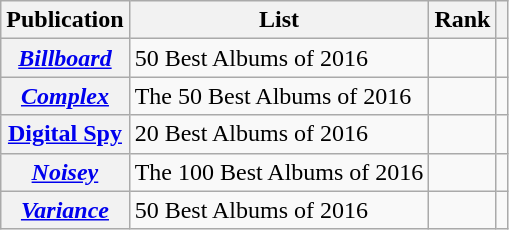<table class="wikitable sortable plainrowheaders" style="border:none; margin:0;">
<tr>
<th scope="col">Publication</th>
<th scope="col" class="unsortable">List</th>
<th scope="col" data-sort-type="number">Rank</th>
<th scope="col" class="unsortable"></th>
</tr>
<tr>
<th scope="row"><em><a href='#'>Billboard</a></em></th>
<td>50 Best Albums of 2016</td>
<td></td>
<td></td>
</tr>
<tr>
<th scope="row"><em><a href='#'>Complex</a></em></th>
<td>The 50 Best Albums of 2016</td>
<td></td>
<td></td>
</tr>
<tr>
<th scope="row"><a href='#'>Digital Spy</a></th>
<td>20 Best Albums of 2016</td>
<td></td>
<td></td>
</tr>
<tr>
<th scope="row"><em><a href='#'>Noisey</a></em></th>
<td>The 100 Best Albums of 2016</td>
<td></td>
<td></td>
</tr>
<tr>
<th scope="row"><em><a href='#'>Variance</a></em></th>
<td>50 Best Albums of 2016</td>
<td></td>
<td></td>
</tr>
</table>
